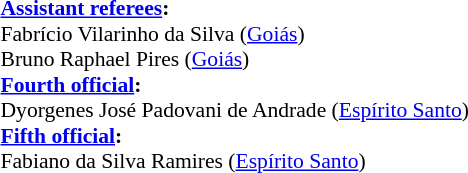<table width=50% style="font-size: 90%">
<tr>
<td><br><br><strong><a href='#'>Assistant referees</a>:</strong>
<br>Fabrício Vilarinho da Silva (<a href='#'>Goiás</a>)
<br>Bruno Raphael Pires (<a href='#'>Goiás</a>)
<br><strong><a href='#'>Fourth official</a>:</strong>
<br>Dyorgenes José Padovani de Andrade (<a href='#'>Espírito Santo</a>)
<br><strong><a href='#'>Fifth official</a>:</strong>
<br>Fabiano da Silva Ramires (<a href='#'>Espírito Santo</a>)</td>
</tr>
</table>
